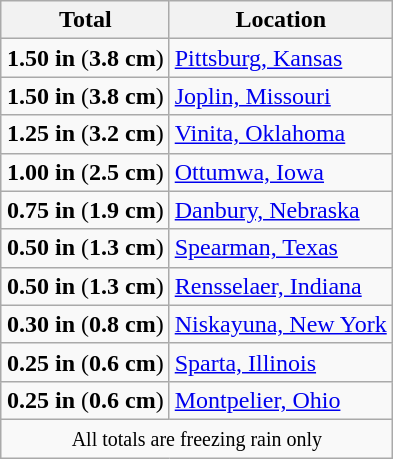<table class="wikitable" style="margin:0 0 0.5em 1em;float:right;clear:right;">
<tr>
<th>Total</th>
<th>Location</th>
</tr>
<tr>
<td><strong>1.50 in</strong> (<strong>3.8 cm</strong>)</td>
<td><a href='#'>Pittsburg, Kansas</a></td>
</tr>
<tr>
<td><strong>1.50 in</strong> (<strong>3.8 cm</strong>)</td>
<td><a href='#'>Joplin, Missouri</a></td>
</tr>
<tr>
<td><strong>1.25 in</strong> (<strong>3.2 cm</strong>)</td>
<td><a href='#'>Vinita, Oklahoma</a></td>
</tr>
<tr>
<td><strong>1.00 in</strong> (<strong>2.5 cm</strong>)</td>
<td><a href='#'>Ottumwa, Iowa</a></td>
</tr>
<tr>
<td><strong>0.75 in</strong> (<strong>1.9 cm</strong>)</td>
<td><a href='#'>Danbury, Nebraska</a></td>
</tr>
<tr>
<td><strong>0.50 in</strong> (<strong>1.3 cm</strong>)</td>
<td><a href='#'>Spearman, Texas</a></td>
</tr>
<tr>
<td><strong>0.50 in</strong> (<strong>1.3 cm</strong>)</td>
<td><a href='#'>Rensselaer, Indiana</a></td>
</tr>
<tr>
<td><strong>0.30 in</strong> (<strong>0.8 cm</strong>)</td>
<td><a href='#'>Niskayuna, New York</a></td>
</tr>
<tr>
<td><strong>0.25 in</strong> (<strong>0.6 cm</strong>)</td>
<td><a href='#'>Sparta, Illinois</a></td>
</tr>
<tr>
<td><strong>0.25 in</strong> (<strong>0.6 cm</strong>)</td>
<td><a href='#'>Montpelier, Ohio</a></td>
</tr>
<tr>
<td colspan="2" style="text-align:center;"><small>All totals are freezing rain only</small></td>
</tr>
</table>
